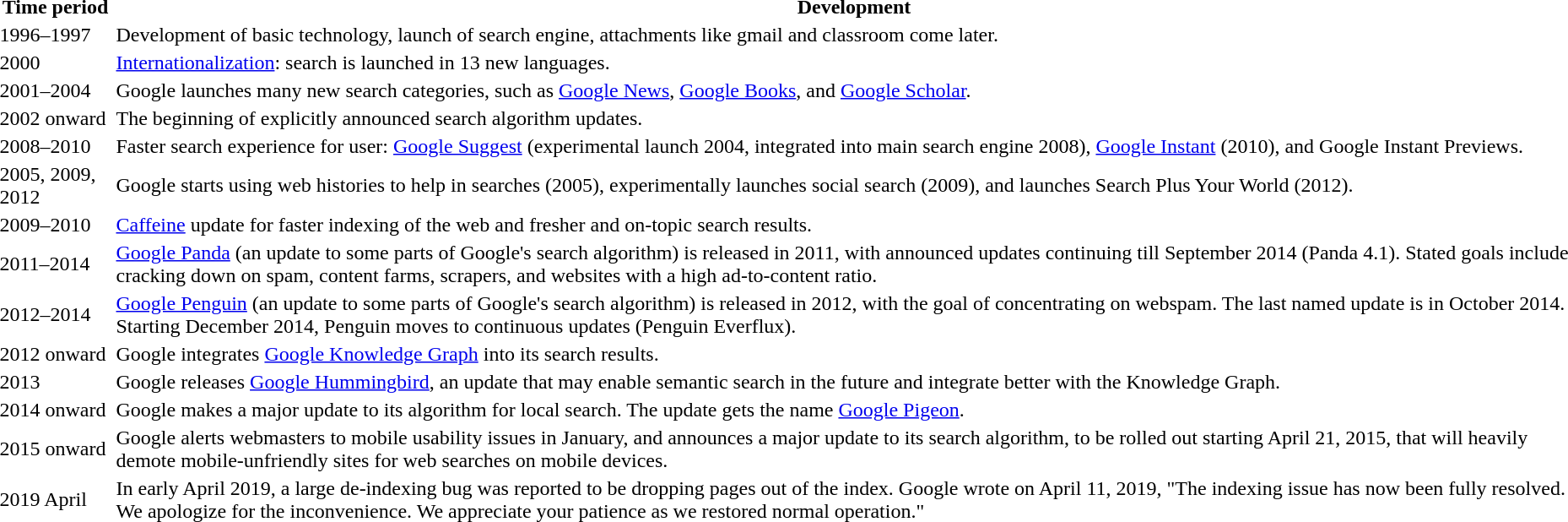<table class="wikitable, sort-able">
<tr>
<th>Time period</th>
<th>Development</th>
</tr>
<tr>
<td>1996–1997</td>
<td>Development of basic technology, launch of search engine, attachments like gmail and classroom come later.</td>
</tr>
<tr>
<td>2000</td>
<td><a href='#'>Internationalization</a>: search is launched in 13 new languages.</td>
</tr>
<tr>
<td>2001–2004</td>
<td>Google launches many new search categories, such as <a href='#'>Google News</a>, <a href='#'>Google Books</a>, and <a href='#'>Google Scholar</a>.</td>
</tr>
<tr>
<td>2002 onward</td>
<td>The beginning of explicitly announced search algorithm updates.</td>
</tr>
<tr>
<td>2008–2010</td>
<td>Faster search experience for user: <a href='#'>Google Suggest</a> (experimental launch 2004, integrated into main search engine 2008), <a href='#'>Google Instant</a> (2010), and Google Instant Previews.</td>
</tr>
<tr>
<td>2005, 2009, 2012</td>
<td>Google starts using web histories to help in searches (2005), experimentally launches social search (2009), and launches Search Plus Your World (2012).</td>
</tr>
<tr>
<td>2009–2010</td>
<td><a href='#'>Caffeine</a> update for faster indexing of the web and fresher and on-topic search results.</td>
</tr>
<tr>
<td>2011–2014</td>
<td><a href='#'>Google Panda</a> (an update to some parts of Google's search algorithm) is released in 2011, with announced updates continuing till September 2014 (Panda 4.1). Stated goals include cracking down on spam, content farms, scrapers, and websites with a high ad-to-content ratio.</td>
</tr>
<tr>
<td>2012–2014</td>
<td><a href='#'>Google Penguin</a> (an update to some parts of Google's search algorithm) is released in 2012, with the goal of concentrating on webspam. The last named update is in October 2014. Starting December 2014, Penguin moves to continuous updates (Penguin Everflux).</td>
</tr>
<tr>
<td>2012 onward</td>
<td>Google integrates <a href='#'>Google Knowledge Graph</a> into its search results.</td>
</tr>
<tr>
<td>2013</td>
<td>Google releases <a href='#'>Google Hummingbird</a>, an update that may enable semantic search in the future and integrate better with the Knowledge Graph.</td>
</tr>
<tr>
<td>2014 onward</td>
<td>Google makes a major update to its algorithm for local search. The update gets the name <a href='#'>Google Pigeon</a>.</td>
</tr>
<tr>
<td>2015 onward</td>
<td>Google alerts webmasters to mobile usability issues in January, and announces a major update to its search algorithm, to be rolled out starting April 21, 2015, that will heavily demote mobile-unfriendly sites for web searches on mobile devices.</td>
</tr>
<tr>
<td>2019 April</td>
<td>In early April 2019, a large de-indexing bug was reported to be dropping pages out of the index. Google wrote on April 11, 2019, "The indexing issue has now been fully resolved. We apologize for the inconvenience. We appreciate your patience as we restored normal operation."</td>
</tr>
</table>
